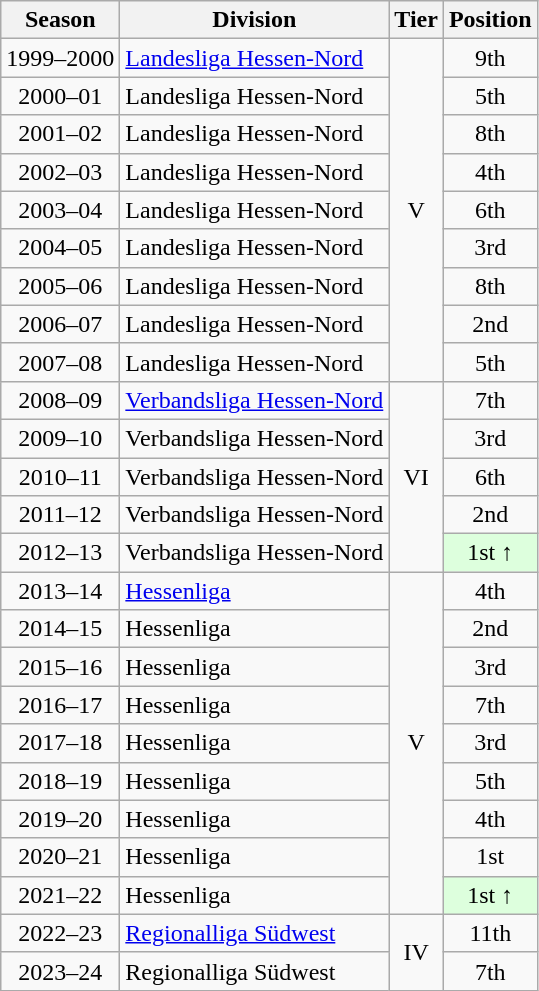<table class="wikitable">
<tr>
<th>Season</th>
<th>Division</th>
<th>Tier</th>
<th>Position</th>
</tr>
<tr align="center">
<td>1999–2000</td>
<td align="left"><a href='#'>Landesliga Hessen-Nord</a></td>
<td rowspan=9>V</td>
<td>9th</td>
</tr>
<tr align="center">
<td>2000–01</td>
<td align="left">Landesliga Hessen-Nord</td>
<td>5th</td>
</tr>
<tr align="center">
<td>2001–02</td>
<td align="left">Landesliga Hessen-Nord</td>
<td>8th</td>
</tr>
<tr align="center">
<td>2002–03</td>
<td align="left">Landesliga Hessen-Nord</td>
<td>4th</td>
</tr>
<tr align="center">
<td>2003–04</td>
<td align="left">Landesliga Hessen-Nord</td>
<td>6th</td>
</tr>
<tr align="center">
<td>2004–05</td>
<td align="left">Landesliga Hessen-Nord</td>
<td>3rd</td>
</tr>
<tr align="center">
<td>2005–06</td>
<td align="left">Landesliga Hessen-Nord</td>
<td>8th</td>
</tr>
<tr align="center">
<td>2006–07</td>
<td align="left">Landesliga Hessen-Nord</td>
<td>2nd</td>
</tr>
<tr align="center">
<td>2007–08</td>
<td align="left">Landesliga Hessen-Nord</td>
<td>5th</td>
</tr>
<tr align="center">
<td>2008–09</td>
<td align="left"><a href='#'>Verbandsliga Hessen-Nord</a></td>
<td rowspan=5>VI</td>
<td>7th</td>
</tr>
<tr align="center">
<td>2009–10</td>
<td align="left">Verbandsliga Hessen-Nord</td>
<td>3rd</td>
</tr>
<tr align="center">
<td>2010–11</td>
<td align="left">Verbandsliga Hessen-Nord</td>
<td>6th</td>
</tr>
<tr align="center">
<td>2011–12</td>
<td align="left">Verbandsliga Hessen-Nord</td>
<td>2nd</td>
</tr>
<tr align="center">
<td>2012–13</td>
<td align="left">Verbandsliga Hessen-Nord</td>
<td bgcolor="#ddffdd">1st ↑</td>
</tr>
<tr align="center">
<td>2013–14</td>
<td align="left"><a href='#'>Hessenliga</a></td>
<td rowspan=9>V</td>
<td>4th</td>
</tr>
<tr align="center">
<td>2014–15</td>
<td align="left">Hessenliga</td>
<td>2nd</td>
</tr>
<tr align="center">
<td>2015–16</td>
<td align="left">Hessenliga</td>
<td>3rd</td>
</tr>
<tr align="center">
<td>2016–17</td>
<td align="left">Hessenliga</td>
<td>7th</td>
</tr>
<tr align="center">
<td>2017–18</td>
<td align="left">Hessenliga</td>
<td>3rd</td>
</tr>
<tr align="center">
<td>2018–19</td>
<td align="left">Hessenliga</td>
<td>5th</td>
</tr>
<tr align="center">
<td>2019–20</td>
<td align="left">Hessenliga</td>
<td>4th</td>
</tr>
<tr align="center">
<td>2020–21</td>
<td align="left">Hessenliga</td>
<td>1st</td>
</tr>
<tr align="center">
<td>2021–22</td>
<td align="left">Hessenliga</td>
<td bgcolor="#ddffdd">1st ↑</td>
</tr>
<tr align="center">
<td>2022–23</td>
<td align="left"><a href='#'>Regionalliga Südwest</a></td>
<td rowspan=2>IV</td>
<td>11th</td>
</tr>
<tr align="center">
<td>2023–24</td>
<td align="left">Regionalliga Südwest</td>
<td>7th</td>
</tr>
</table>
